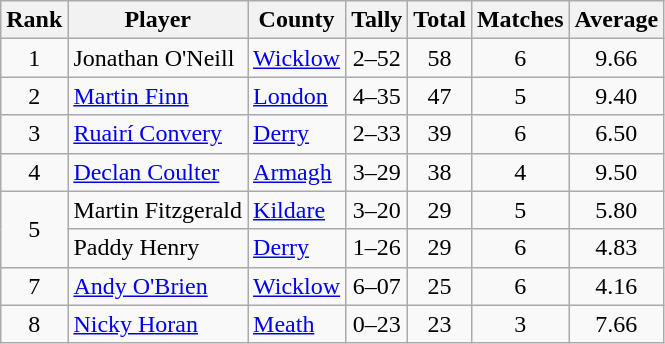<table class="wikitable">
<tr>
<th>Rank</th>
<th>Player</th>
<th>County</th>
<th>Tally</th>
<th>Total</th>
<th>Matches</th>
<th>Average</th>
</tr>
<tr>
<td rowspan=1 align=center>1</td>
<td>Jonathan O'Neill</td>
<td><a href='#'>Wicklow</a></td>
<td align=center>2–52</td>
<td align=center>58</td>
<td align=center>6</td>
<td align=center>9.66</td>
</tr>
<tr>
<td rowspan=1 align=center>2</td>
<td><a href='#'>Martin Finn</a></td>
<td><a href='#'>London</a></td>
<td align=center>4–35</td>
<td align=center>47</td>
<td align=center>5</td>
<td align=center>9.40</td>
</tr>
<tr>
<td rowspan=1 align=center>3</td>
<td><a href='#'>Ruairí Convery</a></td>
<td><a href='#'>Derry</a></td>
<td align=center>2–33</td>
<td align=center>39</td>
<td align=center>6</td>
<td align=center>6.50</td>
</tr>
<tr>
<td rowspan=1 align=center>4</td>
<td><a href='#'>Declan Coulter</a></td>
<td><a href='#'>Armagh</a></td>
<td align=center>3–29</td>
<td align=center>38</td>
<td align=center>4</td>
<td align=center>9.50</td>
</tr>
<tr>
<td rowspan=2 align=center>5</td>
<td>Martin Fitzgerald</td>
<td><a href='#'>Kildare</a></td>
<td align=center>3–20</td>
<td align=center>29</td>
<td align=center>5</td>
<td align=center>5.80</td>
</tr>
<tr>
<td>Paddy Henry</td>
<td><a href='#'>Derry</a></td>
<td align=center>1–26</td>
<td align=center>29</td>
<td align=center>6</td>
<td align=center>4.83</td>
</tr>
<tr>
<td rowspan=1 align=center>7</td>
<td><a href='#'>Andy O'Brien</a></td>
<td><a href='#'>Wicklow</a></td>
<td align=center>6–07</td>
<td align=center>25</td>
<td align=center>6</td>
<td align=center>4.16</td>
</tr>
<tr>
<td rowspan=1 align=center>8</td>
<td><a href='#'>Nicky Horan</a></td>
<td><a href='#'>Meath</a></td>
<td align=center>0–23</td>
<td align=center>23</td>
<td align=center>3</td>
<td align=center>7.66</td>
</tr>
</table>
